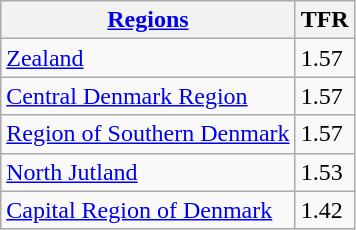<table class="wikitable sortable">
<tr>
<th><a href='#'>Regions</a></th>
<th>TFR</th>
</tr>
<tr>
<td><a href='#'>Zealand</a></td>
<td>1.57</td>
</tr>
<tr>
<td><a href='#'>Central Denmark Region</a></td>
<td>1.57</td>
</tr>
<tr>
<td><a href='#'>Region of Southern Denmark</a></td>
<td>1.57</td>
</tr>
<tr>
<td><a href='#'>North Jutland</a></td>
<td>1.53</td>
</tr>
<tr>
<td><a href='#'>Capital Region of Denmark</a></td>
<td>1.42</td>
</tr>
</table>
